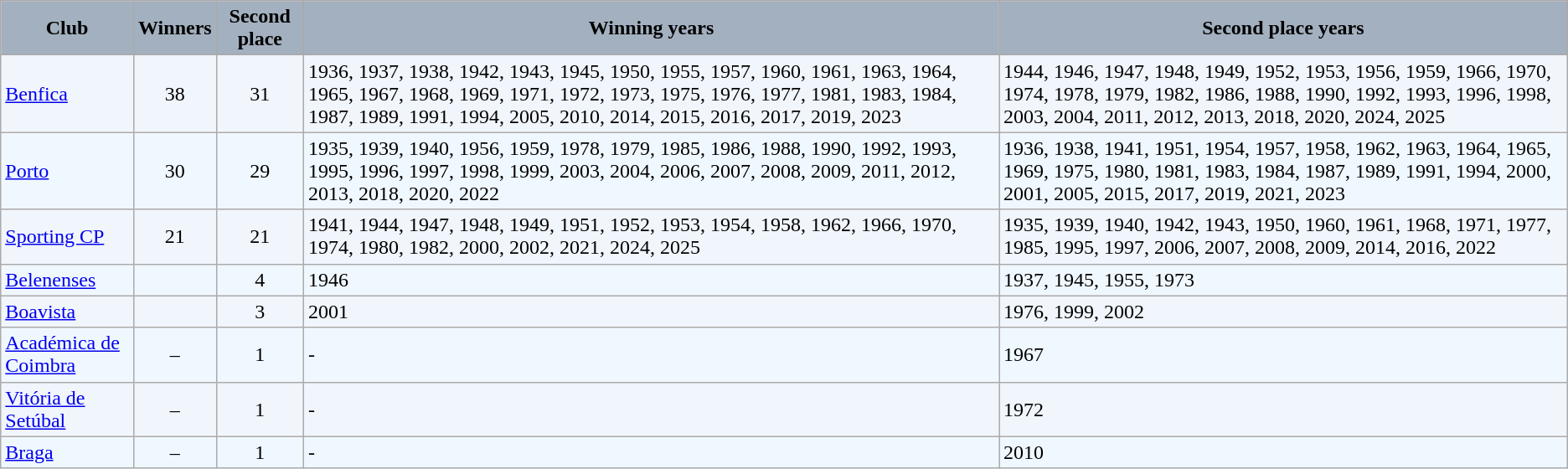<table class="wikitable">
<tr style="background:#a3b0bf;text-align:center;">
<td><strong>Club</strong></td>
<td><strong>Winners</strong></td>
<td><strong>Second place</strong></td>
<td><strong>Winning years</strong></td>
<td><strong>Second place years</strong></td>
</tr>
<tr style="background:#f1f5fc;">
<td><a href='#'>Benfica</a></td>
<td align=center>38</td>
<td align=center>31</td>
<td>1936, 1937, 1938, 1942, 1943, 1945, 1950, 1955, 1957, 1960, 1961, 1963, 1964, 1965, 1967, 1968, 1969, 1971, 1972, 1973, 1975, 1976, 1977, 1981, 1983, 1984, 1987, 1989, 1991, 1994, 2005, 2010, 2014, 2015, 2016, 2017, 2019, 2023</td>
<td>1944, 1946, 1947, 1948, 1949, 1952, 1953, 1956, 1959, 1966, 1970, 1974, 1978, 1979, 1982, 1986, 1988, 1990, 1992, 1993, 1996, 1998, 2003, 2004, 2011, 2012, 2013, 2018, 2020, 2024, 2025</td>
</tr>
<tr style="background:#f0f8ff;">
<td><a href='#'>Porto</a></td>
<td align=center>30</td>
<td align=center>29</td>
<td>1935, 1939, 1940, 1956, 1959, 1978, 1979, 1985, 1986, 1988, 1990, 1992, 1993, 1995, 1996, 1997, 1998, 1999, 2003, 2004, 2006, 2007, 2008, 2009, 2011, 2012, 2013, 2018, 2020, 2022</td>
<td>1936, 1938, 1941, 1951, 1954, 1957, 1958, 1962, 1963, 1964, 1965, 1969, 1975, 1980, 1981, 1983, 1984, 1987, 1989, 1991, 1994, 2000, 2001, 2005, 2015, 2017, 2019, 2021, 2023</td>
</tr>
<tr style="background:#f1f5fc;">
<td><a href='#'>Sporting CP</a></td>
<td align=center>21</td>
<td align=center>21</td>
<td>1941, 1944, 1947, 1948, 1949, 1951, 1952, 1953, 1954, 1958, 1962, 1966, 1970, 1974, 1980, 1982, 2000, 2002, 2021, 2024, 2025</td>
<td>1935, 1939, 1940, 1942, 1943, 1950, 1960, 1961, 1968, 1971, 1977, 1985, 1995, 1997, 2006, 2007, 2008, 2009, 2014, 2016, 2022</td>
</tr>
<tr style="background:#f0f8ff;">
<td><a href='#'>Belenenses</a></td>
<td align=center></td>
<td align=center>4</td>
<td>1946</td>
<td>1937, 1945, 1955, 1973</td>
</tr>
<tr style="background:#f1f5fc;">
<td><a href='#'>Boavista</a></td>
<td align=center></td>
<td align=center>3</td>
<td>2001</td>
<td>1976, 1999, 2002</td>
</tr>
<tr style="background:#f0f8ff;">
<td><a href='#'>Académica de Coimbra</a></td>
<td align=center>–</td>
<td align=center>1</td>
<td>-</td>
<td>1967</td>
</tr>
<tr style="background:#f1f5fc;">
<td><a href='#'>Vitória de Setúbal</a></td>
<td align=center>–</td>
<td align=center>1</td>
<td>-</td>
<td>1972</td>
</tr>
<tr style="background:#f0f8ff;">
<td><a href='#'>Braga</a></td>
<td align=center>–</td>
<td align=center>1</td>
<td>-</td>
<td>2010</td>
</tr>
</table>
